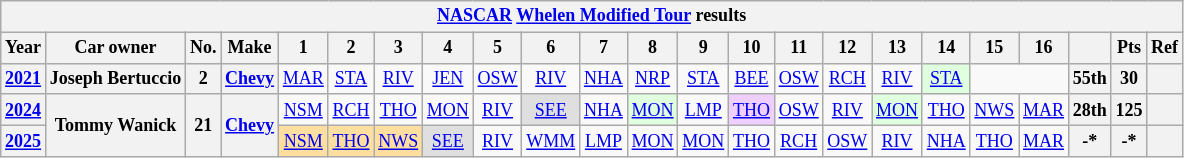<table class="wikitable" style="text-align:center; font-size:75%">
<tr>
<th colspan=38><a href='#'>NASCAR</a> <a href='#'>Whelen Modified Tour</a> results</th>
</tr>
<tr>
<th>Year</th>
<th>Car owner</th>
<th>No.</th>
<th>Make</th>
<th>1</th>
<th>2</th>
<th>3</th>
<th>4</th>
<th>5</th>
<th>6</th>
<th>7</th>
<th>8</th>
<th>9</th>
<th>10</th>
<th>11</th>
<th>12</th>
<th>13</th>
<th>14</th>
<th>15</th>
<th>16</th>
<th></th>
<th>Pts</th>
<th>Ref</th>
</tr>
<tr>
<th><a href='#'>2021</a></th>
<th>Joseph Bertuccio</th>
<th>2</th>
<th><a href='#'>Chevy</a></th>
<td><a href='#'>MAR</a></td>
<td><a href='#'>STA</a></td>
<td><a href='#'>RIV</a></td>
<td><a href='#'>JEN</a></td>
<td><a href='#'>OSW</a></td>
<td><a href='#'>RIV</a></td>
<td><a href='#'>NHA</a></td>
<td><a href='#'>NRP</a></td>
<td><a href='#'>STA</a></td>
<td><a href='#'>BEE</a></td>
<td><a href='#'>OSW</a></td>
<td><a href='#'>RCH</a></td>
<td><a href='#'>RIV</a></td>
<td style="background:#DFFFDF;"><a href='#'>STA</a><br></td>
<td colspan=2></td>
<th>55th</th>
<th>30</th>
<th></th>
</tr>
<tr>
<th><a href='#'>2024</a></th>
<th rowspan=2>Tommy Wanick</th>
<th rowspan=2>21</th>
<th rowspan=2><a href='#'>Chevy</a></th>
<td><a href='#'>NSM</a></td>
<td><a href='#'>RCH</a></td>
<td><a href='#'>THO</a></td>
<td><a href='#'>MON</a></td>
<td><a href='#'>RIV</a></td>
<td style="background:#DFDFDF;"><a href='#'>SEE</a><br></td>
<td><a href='#'>NHA</a></td>
<td style="background:#DFFFDF;"><a href='#'>MON</a><br></td>
<td><a href='#'>LMP</a></td>
<td style="background:#EFCFFF;"><a href='#'>THO</a><br></td>
<td><a href='#'>OSW</a></td>
<td><a href='#'>RIV</a></td>
<td style="background:#DFFFDF;"><a href='#'>MON</a><br></td>
<td><a href='#'>THO</a></td>
<td><a href='#'>NWS</a></td>
<td><a href='#'>MAR</a></td>
<th>28th</th>
<th>125</th>
<th></th>
</tr>
<tr>
<th><a href='#'>2025</a></th>
<td style="background:#FFDF9F;"><a href='#'>NSM</a><br></td>
<td style="background:#FFDF9F;"><a href='#'>THO</a><br></td>
<td style="background:#FFDF9F;"><a href='#'>NWS</a><br></td>
<td style="background:#DFDFDF;"><a href='#'>SEE</a><br></td>
<td><a href='#'>RIV</a></td>
<td><a href='#'>WMM</a></td>
<td><a href='#'>LMP</a></td>
<td><a href='#'>MON</a></td>
<td style="background:#;"><a href='#'>MON</a><br></td>
<td><a href='#'>THO</a></td>
<td><a href='#'>RCH</a></td>
<td><a href='#'>OSW</a></td>
<td><a href='#'>RIV</a></td>
<td><a href='#'>NHA</a></td>
<td><a href='#'>THO</a></td>
<td><a href='#'>MAR</a></td>
<th>-*</th>
<th>-*</th>
<th></th>
</tr>
</table>
